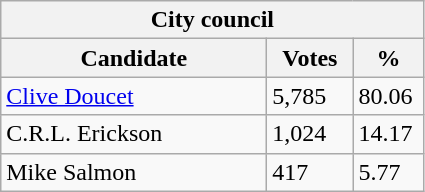<table class="wikitable">
<tr>
<th colspan="3">City council</th>
</tr>
<tr>
<th style="width: 170px">Candidate</th>
<th style="width: 50px">Votes</th>
<th style="width: 40px">%</th>
</tr>
<tr>
<td><a href='#'>Clive Doucet</a></td>
<td>5,785</td>
<td>80.06</td>
</tr>
<tr>
<td>C.R.L. Erickson</td>
<td>1,024</td>
<td>14.17</td>
</tr>
<tr>
<td>Mike Salmon</td>
<td>417</td>
<td>5.77</td>
</tr>
</table>
